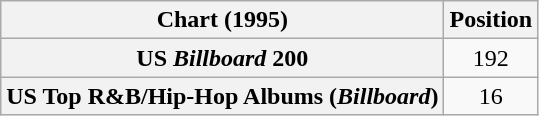<table class="wikitable sortable plainrowheaders" style="text-align:center">
<tr>
<th scope="col">Chart (1995)</th>
<th scope="col">Position</th>
</tr>
<tr>
<th scope="row">US <em>Billboard</em> 200</th>
<td>192</td>
</tr>
<tr>
<th scope="row">US Top R&B/Hip-Hop Albums (<em>Billboard</em>)</th>
<td>16</td>
</tr>
</table>
